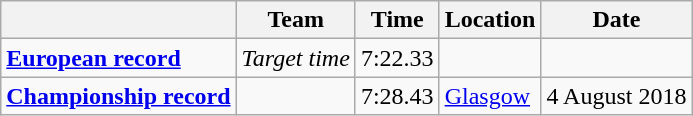<table class=wikitable>
<tr>
<th></th>
<th>Team</th>
<th>Time</th>
<th>Location</th>
<th>Date</th>
</tr>
<tr>
<td><strong><a href='#'>European record</a></strong></td>
<td><em>Target time</em></td>
<td>7:22.33</td>
<td></td>
<td></td>
</tr>
<tr>
<td><strong><a href='#'>Championship record</a></strong></td>
<td></td>
<td>7:28.43</td>
<td><a href='#'>Glasgow</a></td>
<td>4 August 2018</td>
</tr>
</table>
